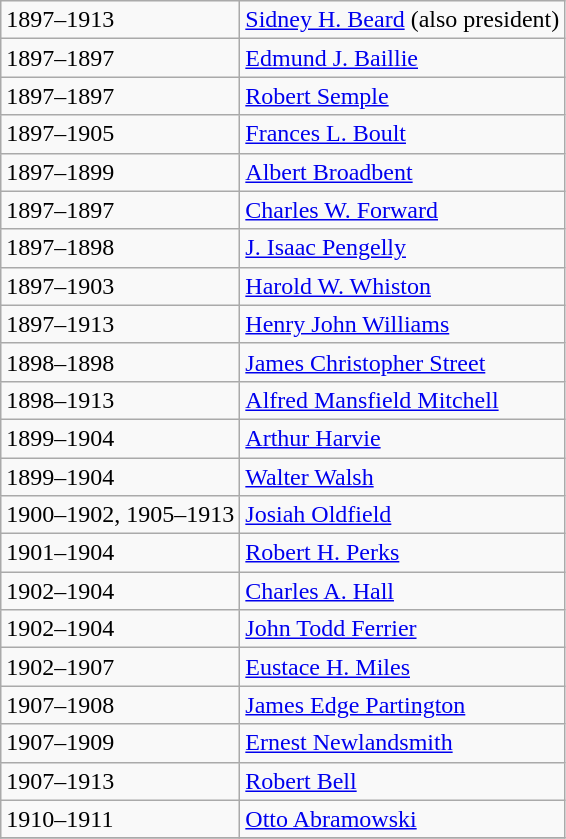<table class="wikitable">
<tr>
<td>1897–1913</td>
<td><a href='#'>Sidney H. Beard</a> (also president)</td>
</tr>
<tr>
<td>1897–1897</td>
<td><a href='#'>Edmund J. Baillie</a></td>
</tr>
<tr>
<td>1897–1897</td>
<td><a href='#'>Robert Semple</a></td>
</tr>
<tr>
<td>1897–1905</td>
<td><a href='#'>Frances L. Boult</a></td>
</tr>
<tr>
<td>1897–1899</td>
<td><a href='#'>Albert Broadbent</a></td>
</tr>
<tr>
<td>1897–1897</td>
<td><a href='#'>Charles W. Forward</a></td>
</tr>
<tr>
<td>1897–1898</td>
<td><a href='#'>J. Isaac Pengelly</a></td>
</tr>
<tr>
<td>1897–1903</td>
<td><a href='#'>Harold W. Whiston</a></td>
</tr>
<tr>
<td>1897–1913</td>
<td><a href='#'>Henry John Williams</a></td>
</tr>
<tr>
<td>1898–1898</td>
<td><a href='#'>James Christopher Street</a></td>
</tr>
<tr>
<td>1898–1913</td>
<td><a href='#'>Alfred Mansfield Mitchell</a></td>
</tr>
<tr>
<td>1899–1904</td>
<td><a href='#'>Arthur Harvie</a></td>
</tr>
<tr>
<td>1899–1904</td>
<td><a href='#'>Walter Walsh</a></td>
</tr>
<tr>
<td>1900–1902, 1905–1913</td>
<td><a href='#'>Josiah Oldfield</a></td>
</tr>
<tr>
<td>1901–1904</td>
<td><a href='#'>Robert H. Perks</a></td>
</tr>
<tr>
<td>1902–1904</td>
<td><a href='#'>Charles A. Hall</a></td>
</tr>
<tr>
<td>1902–1904</td>
<td><a href='#'>John Todd Ferrier</a></td>
</tr>
<tr>
<td>1902–1907</td>
<td><a href='#'>Eustace H. Miles</a></td>
</tr>
<tr>
<td>1907–1908</td>
<td><a href='#'>James Edge Partington</a></td>
</tr>
<tr>
<td>1907–1909</td>
<td><a href='#'>Ernest Newlandsmith</a></td>
</tr>
<tr>
<td>1907–1913</td>
<td><a href='#'>Robert Bell</a></td>
</tr>
<tr>
<td>1910–1911</td>
<td><a href='#'>Otto Abramowski</a></td>
</tr>
<tr>
</tr>
</table>
